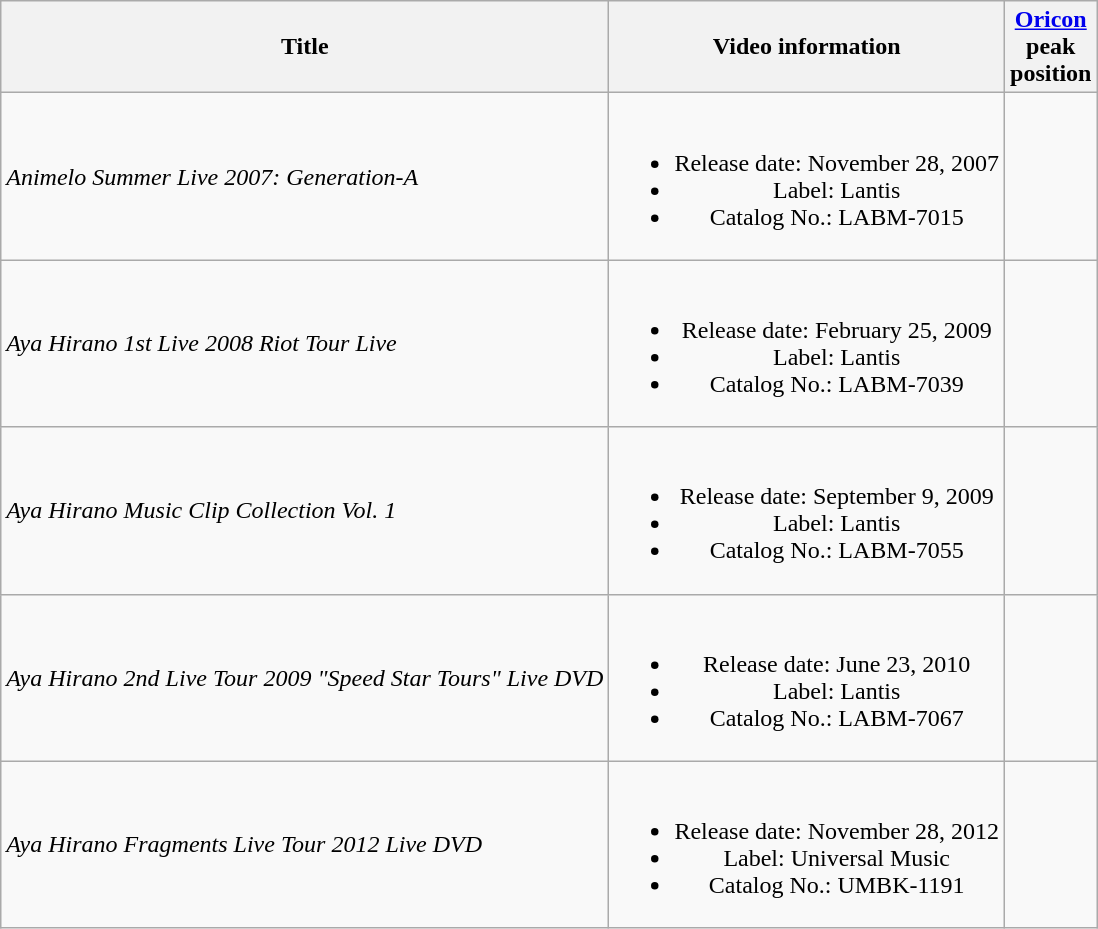<table class="wikitable plainrowheaders" style="text-align:center">
<tr>
<th>Title</th>
<th>Video information</th>
<th><a href='#'>Oricon</a><br>peak<br>position</th>
</tr>
<tr>
<td align=left><em>Animelo Summer Live 2007: Generation-A</em></td>
<td><br><ul><li>Release date: November 28, 2007</li><li>Label: Lantis</li><li>Catalog No.: LABM-7015</li></ul></td>
<td></td>
</tr>
<tr>
<td align=left><em>Aya Hirano 1st Live 2008 Riot Tour Live</em></td>
<td><br><ul><li>Release date: February 25, 2009</li><li>Label: Lantis</li><li>Catalog No.: LABM-7039</li></ul></td>
<td></td>
</tr>
<tr>
<td align=left><em>Aya Hirano Music Clip Collection Vol. 1</em></td>
<td><br><ul><li>Release date: September 9, 2009</li><li>Label: Lantis</li><li>Catalog No.: LABM-7055</li></ul></td>
<td></td>
</tr>
<tr>
<td align=left><em>Aya Hirano 2nd Live Tour 2009 "Speed Star Tours" Live DVD</em></td>
<td><br><ul><li>Release date: June 23, 2010</li><li>Label: Lantis</li><li>Catalog No.: LABM-7067</li></ul></td>
<td></td>
</tr>
<tr>
<td align=left><em>Aya Hirano Fragments Live Tour 2012 Live DVD</em></td>
<td><br><ul><li>Release date: November 28, 2012</li><li>Label: Universal Music</li><li>Catalog No.: UMBK-1191</li></ul></td>
<td></td>
</tr>
</table>
